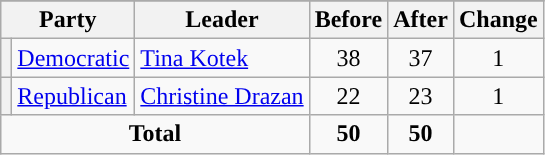<table class="wikitable" style="text-align:center;">
<tr>
</tr>
<tr>
<th colspan=2>Party</th>
<th>Leader</th>
<th>Before</th>
<th>After</th>
<th>Change</th>
</tr>
<tr>
<th style="background-color:"></th>
<td style="text-align:left;"><a href='#'>Democratic</a></td>
<td style="text-align:left;"><a href='#'>Tina Kotek</a></td>
<td>38</td>
<td>37</td>
<td> 1</td>
</tr>
<tr>
<th style="background-color:"></th>
<td style="text-align:left;"><a href='#'>Republican</a></td>
<td style="text-align:left;"><a href='#'>Christine Drazan</a></td>
<td>22</td>
<td>23</td>
<td> 1</td>
</tr>
<tr>
<td colspan=3><strong>Total</strong></td>
<td><strong>50</strong></td>
<td><strong>50</strong></td>
<td></td>
</tr>
</table>
